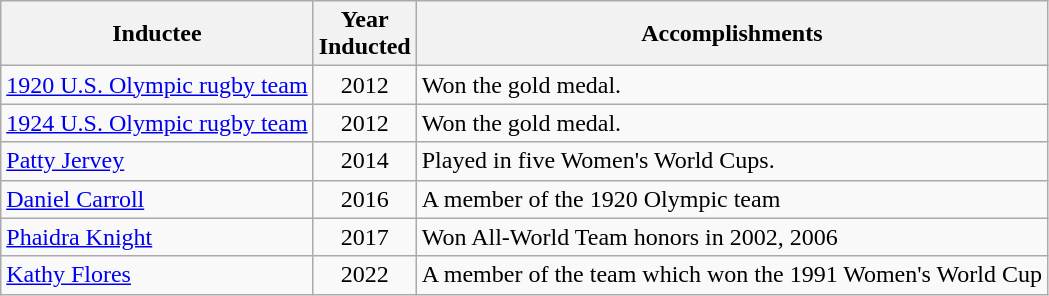<table class="wikitable sortable">
<tr>
<th>Inductee</th>
<th>Year <br> Inducted</th>
<th>Accomplishments</th>
</tr>
<tr>
<td><a href='#'>1920 U.S. Olympic rugby team</a></td>
<td align=center>2012</td>
<td>Won the gold medal.</td>
</tr>
<tr>
<td><a href='#'>1924 U.S. Olympic rugby team</a></td>
<td style="text-align:center;">2012</td>
<td>Won the gold medal.</td>
</tr>
<tr>
<td><a href='#'>Patty Jervey</a></td>
<td style="text-align:center;">2014</td>
<td>Played in five Women's World Cups.</td>
</tr>
<tr>
<td><a href='#'>Daniel Carroll</a></td>
<td style="text-align:center;">2016</td>
<td>A member of the 1920 Olympic team</td>
</tr>
<tr>
<td><a href='#'>Phaidra Knight</a></td>
<td style="text-align:center;">2017</td>
<td>Won All-World Team honors in 2002, 2006</td>
</tr>
<tr>
<td><a href='#'>Kathy Flores</a></td>
<td style="text-align:center;">2022</td>
<td>A member of the team which won the 1991 Women's World Cup</td>
</tr>
</table>
